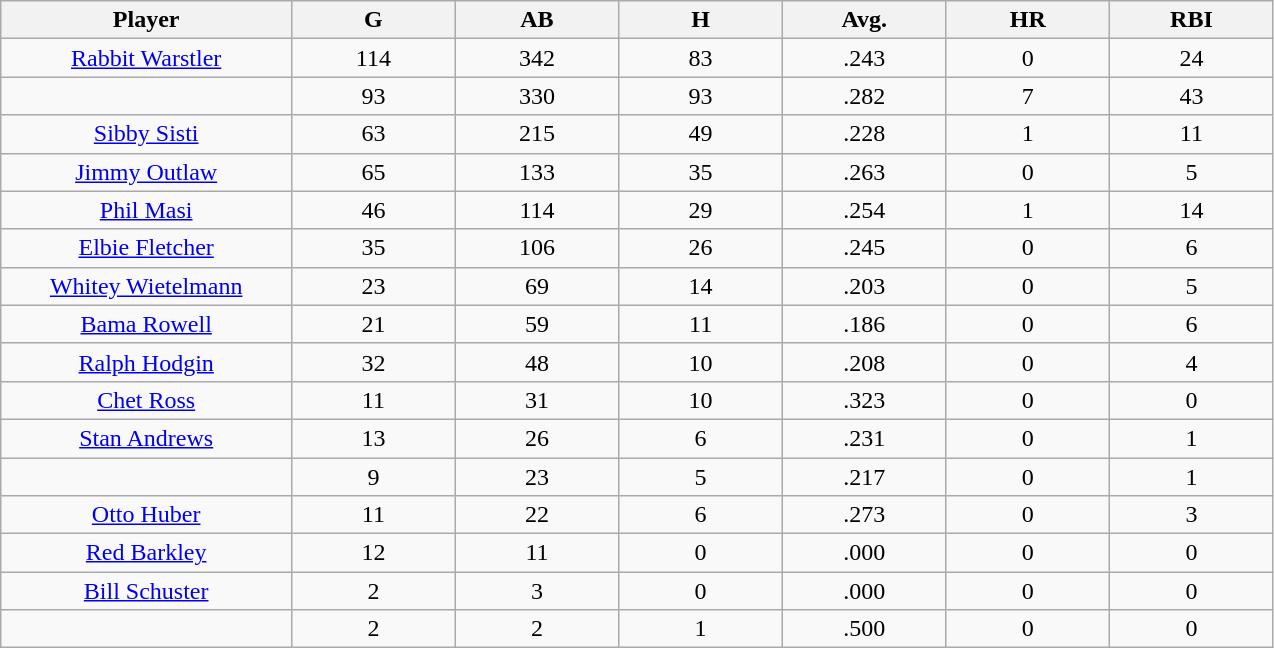<table class="wikitable sortable">
<tr>
<th bgcolor="#DDDDFF" width="16%">Player</th>
<th bgcolor="#DDDDFF" width="9%">G</th>
<th bgcolor="#DDDDFF" width="9%">AB</th>
<th bgcolor="#DDDDFF" width="9%">H</th>
<th bgcolor="#DDDDFF" width="9%">Avg.</th>
<th bgcolor="#DDDDFF" width="9%">HR</th>
<th bgcolor="#DDDDFF" width="9%">RBI</th>
</tr>
<tr align="center">
<td><a href='#'>Rabbit Warstler</a></td>
<td>114</td>
<td>342</td>
<td>83</td>
<td>.243</td>
<td>0</td>
<td>24</td>
</tr>
<tr align="center">
<td></td>
<td>93</td>
<td>330</td>
<td>93</td>
<td>.282</td>
<td>7</td>
<td>43</td>
</tr>
<tr align="center">
<td><a href='#'>Sibby Sisti</a></td>
<td>63</td>
<td>215</td>
<td>49</td>
<td>.228</td>
<td>1</td>
<td>11</td>
</tr>
<tr align="center">
<td><a href='#'>Jimmy Outlaw</a></td>
<td>65</td>
<td>133</td>
<td>35</td>
<td>.263</td>
<td>0</td>
<td>5</td>
</tr>
<tr align="center">
<td><a href='#'>Phil Masi</a></td>
<td>46</td>
<td>114</td>
<td>29</td>
<td>.254</td>
<td>1</td>
<td>14</td>
</tr>
<tr align="center">
<td><a href='#'>Elbie Fletcher</a></td>
<td>35</td>
<td>106</td>
<td>26</td>
<td>.245</td>
<td>0</td>
<td>6</td>
</tr>
<tr align="center">
<td><a href='#'>Whitey Wietelmann</a></td>
<td>23</td>
<td>69</td>
<td>14</td>
<td>.203</td>
<td>0</td>
<td>5</td>
</tr>
<tr align="center">
<td><a href='#'>Bama Rowell</a></td>
<td>21</td>
<td>59</td>
<td>11</td>
<td>.186</td>
<td>0</td>
<td>6</td>
</tr>
<tr align="center">
<td><a href='#'>Ralph Hodgin</a></td>
<td>32</td>
<td>48</td>
<td>10</td>
<td>.208</td>
<td>0</td>
<td>4</td>
</tr>
<tr align="center">
<td><a href='#'>Chet Ross</a></td>
<td>11</td>
<td>31</td>
<td>10</td>
<td>.323</td>
<td>0</td>
<td>0</td>
</tr>
<tr align="center">
<td><a href='#'>Stan Andrews</a></td>
<td>13</td>
<td>26</td>
<td>6</td>
<td>.231</td>
<td>0</td>
<td>1</td>
</tr>
<tr align="center">
<td></td>
<td>9</td>
<td>23</td>
<td>5</td>
<td>.217</td>
<td>0</td>
<td>1</td>
</tr>
<tr align="center">
<td><a href='#'>Otto Huber</a></td>
<td>11</td>
<td>22</td>
<td>6</td>
<td>.273</td>
<td>0</td>
<td>3</td>
</tr>
<tr align="center">
<td><a href='#'>Red Barkley</a></td>
<td>12</td>
<td>11</td>
<td>0</td>
<td>.000</td>
<td>0</td>
<td>0</td>
</tr>
<tr align="center">
<td><a href='#'>Bill Schuster</a></td>
<td>2</td>
<td>3</td>
<td>0</td>
<td>.000</td>
<td>0</td>
<td>0</td>
</tr>
<tr align="center">
<td></td>
<td>2</td>
<td>2</td>
<td>1</td>
<td>.500</td>
<td>0</td>
<td>0</td>
</tr>
</table>
